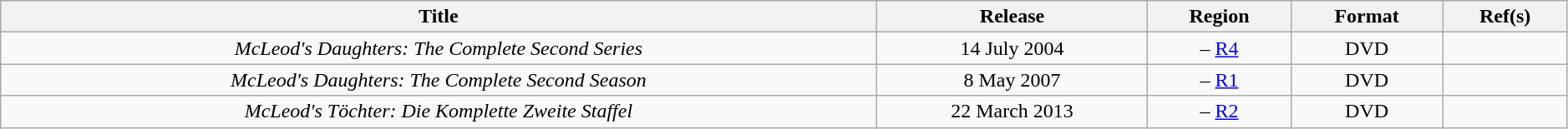<table class="wikitable" style="width:99%; text-align:center;">
<tr>
<th>Title</th>
<th>Release</th>
<th>Region</th>
<th>Format</th>
<th>Ref(s)</th>
</tr>
<tr>
<td><em>McLeod's Daughters: The Complete Second Series</em></td>
<td>14 July 2004</td>
<td> – <a href='#'>R4</a></td>
<td>DVD</td>
<td></td>
</tr>
<tr>
<td><em>McLeod's Daughters: The Complete Second Season</em></td>
<td>8 May 2007</td>
<td> – <a href='#'>R1</a></td>
<td>DVD</td>
<td></td>
</tr>
<tr>
<td><em>McLeod's Töchter: Die Komplette Zweite Staffel</em></td>
<td>22 March 2013</td>
<td> – <a href='#'>R2</a></td>
<td>DVD</td>
<td></td>
</tr>
</table>
